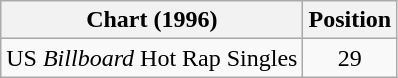<table class="wikitable sortable plainrowheaders" style="text-align:center">
<tr>
<th scope="col">Chart (1996)</th>
<th scope="col">Position</th>
</tr>
<tr>
<td>US <em>Billboard</em> Hot Rap Singles</td>
<td style="text-align:center;">29</td>
</tr>
</table>
